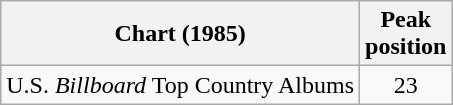<table class="wikitable">
<tr>
<th>Chart (1985)</th>
<th>Peak<br>position</th>
</tr>
<tr>
<td>U.S. <em>Billboard</em> Top Country Albums</td>
<td align="center">23</td>
</tr>
</table>
